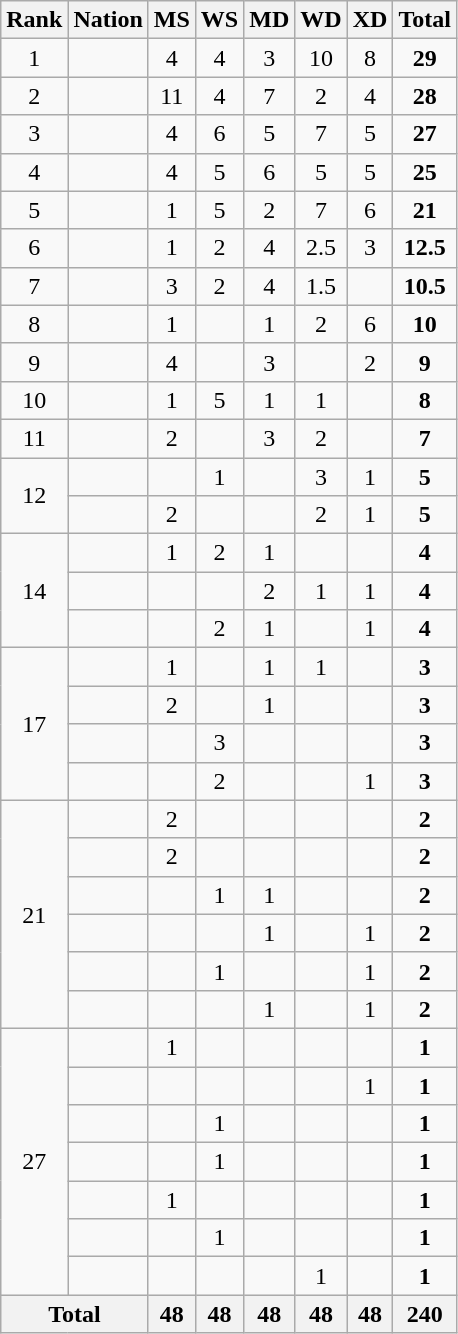<table class="wikitable" style="text-align:center">
<tr>
<th width="20">Rank</th>
<th>Nation</th>
<th width="20">MS</th>
<th width="20">WS</th>
<th width="20">MD</th>
<th width="20">WD</th>
<th width="20">XD</th>
<th>Total</th>
</tr>
<tr>
<td>1</td>
<td align=left><em></em><br></td>
<td>4</td>
<td>4</td>
<td>3</td>
<td>10</td>
<td>8</td>
<td><strong>29</strong></td>
</tr>
<tr>
<td>2</td>
<td align=left></td>
<td>11</td>
<td>4</td>
<td>7</td>
<td>2</td>
<td>4</td>
<td><strong>28</strong></td>
</tr>
<tr>
<td>3</td>
<td align=left></td>
<td>4</td>
<td>6</td>
<td>5</td>
<td>7</td>
<td>5</td>
<td><strong>27</strong></td>
</tr>
<tr>
<td>4</td>
<td align=left></td>
<td>4</td>
<td>5</td>
<td>6</td>
<td>5</td>
<td>5</td>
<td><strong>25</strong></td>
</tr>
<tr>
<td>5</td>
<td align=left><em></em></td>
<td>1</td>
<td>5</td>
<td>2</td>
<td>7</td>
<td>6</td>
<td><strong>21</strong></td>
</tr>
<tr>
<td>6</td>
<td align=left></td>
<td>1</td>
<td>2</td>
<td>4</td>
<td>2.5</td>
<td>3</td>
<td><strong>12.5</strong></td>
</tr>
<tr>
<td>7</td>
<td align=left><em></em><br></td>
<td>3</td>
<td>2</td>
<td>4</td>
<td>1.5</td>
<td></td>
<td><strong>10.5</strong></td>
</tr>
<tr>
<td>8</td>
<td align=left></td>
<td>1</td>
<td></td>
<td>1</td>
<td>2</td>
<td>6</td>
<td><strong>10</strong></td>
</tr>
<tr>
<td>9</td>
<td align=left></td>
<td>4</td>
<td></td>
<td>3</td>
<td></td>
<td>2</td>
<td><strong>9</strong></td>
</tr>
<tr>
<td>10</td>
<td align=left></td>
<td>1</td>
<td>5</td>
<td>1</td>
<td>1</td>
<td></td>
<td><strong>8</strong></td>
</tr>
<tr>
<td>11</td>
<td align=left></td>
<td>2</td>
<td></td>
<td>3</td>
<td>2</td>
<td></td>
<td><strong>7</strong></td>
</tr>
<tr>
<td rowspan=2>12</td>
<td align=left></td>
<td></td>
<td>1</td>
<td></td>
<td>3</td>
<td>1</td>
<td><strong>5</strong></td>
</tr>
<tr>
<td align=left></td>
<td>2</td>
<td></td>
<td></td>
<td>2</td>
<td>1</td>
<td><strong>5</strong></td>
</tr>
<tr>
<td rowspan="3">14</td>
<td align=left></td>
<td>1</td>
<td>2</td>
<td>1</td>
<td></td>
<td></td>
<td><strong>4</strong></td>
</tr>
<tr>
<td align=left></td>
<td></td>
<td></td>
<td>2</td>
<td>1</td>
<td>1</td>
<td><strong>4</strong></td>
</tr>
<tr>
<td align=left></td>
<td></td>
<td>2</td>
<td>1</td>
<td></td>
<td>1</td>
<td><strong>4</strong></td>
</tr>
<tr>
<td rowspan="4">17</td>
<td align=left></td>
<td>1</td>
<td></td>
<td>1</td>
<td>1</td>
<td></td>
<td><strong>3</strong></td>
</tr>
<tr>
<td align=left></td>
<td>2</td>
<td></td>
<td>1</td>
<td></td>
<td></td>
<td><strong>3</strong></td>
</tr>
<tr>
<td align=left></td>
<td></td>
<td>3</td>
<td></td>
<td></td>
<td></td>
<td><strong>3</strong></td>
</tr>
<tr>
<td align=left></td>
<td></td>
<td>2</td>
<td></td>
<td></td>
<td>1</td>
<td><strong>3</strong></td>
</tr>
<tr>
<td rowspan="6">21</td>
<td align=left><em></em></td>
<td>2</td>
<td></td>
<td></td>
<td></td>
<td></td>
<td><strong>2</strong></td>
</tr>
<tr>
<td align=left></td>
<td>2</td>
<td></td>
<td></td>
<td></td>
<td></td>
<td><strong>2</strong></td>
</tr>
<tr>
<td align=left></td>
<td></td>
<td>1</td>
<td>1</td>
<td></td>
<td></td>
<td><strong>2</strong></td>
</tr>
<tr>
<td align=left></td>
<td></td>
<td></td>
<td>1</td>
<td></td>
<td>1</td>
<td><strong>2</strong></td>
</tr>
<tr>
<td align=left></td>
<td></td>
<td>1</td>
<td></td>
<td></td>
<td>1</td>
<td><strong>2</strong></td>
</tr>
<tr>
<td align=left><em></em><br></td>
<td></td>
<td></td>
<td>1</td>
<td></td>
<td>1</td>
<td><strong>2</strong></td>
</tr>
<tr>
<td rowspan="7">27</td>
<td align=left></td>
<td>1</td>
<td></td>
<td></td>
<td></td>
<td></td>
<td><strong>1</strong></td>
</tr>
<tr>
<td align=left></td>
<td></td>
<td></td>
<td></td>
<td></td>
<td>1</td>
<td><strong>1</strong></td>
</tr>
<tr>
<td align=left></td>
<td></td>
<td>1</td>
<td></td>
<td></td>
<td></td>
<td><strong>1</strong></td>
</tr>
<tr>
<td align=left></td>
<td></td>
<td>1</td>
<td></td>
<td></td>
<td></td>
<td><strong>1</strong></td>
</tr>
<tr>
<td align=left></td>
<td>1</td>
<td></td>
<td></td>
<td></td>
<td></td>
<td><strong>1</strong></td>
</tr>
<tr>
<td align=left></td>
<td></td>
<td>1</td>
<td></td>
<td></td>
<td></td>
<td><strong>1</strong></td>
</tr>
<tr>
<td align=left></td>
<td></td>
<td></td>
<td></td>
<td>1</td>
<td></td>
<td><strong>1</strong></td>
</tr>
<tr>
<th colspan=2>Total</th>
<th>48</th>
<th>48</th>
<th>48</th>
<th>48</th>
<th>48</th>
<th>240</th>
</tr>
</table>
